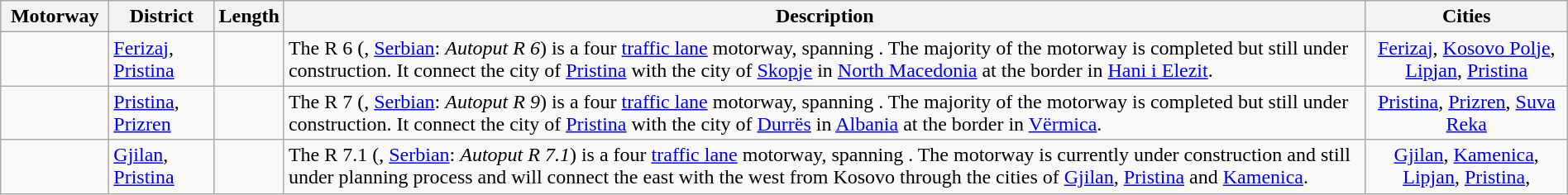<table class="wikitable" style="margin:auto;">
<tr>
<th width=80>Motorway</th>
<th>District</th>
<th>Length</th>
<th>Description</th>
<th>Cities</th>
</tr>
<tr>
<td align="center"></td>
<td><a href='#'>Ferizaj</a>, <a href='#'>Pristina</a></td>
<td></td>
<td>The R 6 (, <a href='#'>Serbian</a>: <em>Autoput R 6</em>) is a four <a href='#'>traffic lane</a> motorway, spanning . The majority of the motorway is completed but still under construction. It connect the city of <a href='#'>Pristina</a> with the city of <a href='#'>Skopje</a> in <a href='#'>North Macedonia</a> at the border in <a href='#'>Hani i Elezit</a>.</td>
<td align="center"><a href='#'>Ferizaj</a>, <a href='#'>Kosovo Polje</a>, <a href='#'>Lipjan</a>, <a href='#'>Pristina</a></td>
</tr>
<tr>
<td align="center"></td>
<td><a href='#'>Pristina</a>, <a href='#'>Prizren</a></td>
<td></td>
<td>The R 7 (, <a href='#'>Serbian</a>: <em>Autoput R 9</em>) is a four <a href='#'>traffic lane</a> motorway, spanning . The majority of the motorway is completed but still under construction. It connect the city of <a href='#'>Pristina</a> with the city of <a href='#'>Durrës</a> in <a href='#'>Albania</a> at the border in <a href='#'>Vërmica</a>.</td>
<td align="center"><a href='#'>Pristina</a>, <a href='#'>Prizren</a>, <a href='#'>Suva Reka</a></td>
</tr>
<tr>
<td align="center"></td>
<td><a href='#'>Gjilan</a>, <a href='#'>Pristina</a></td>
<td></td>
<td>The R 7.1 (, <a href='#'>Serbian</a>: <em>Autoput R 7.1</em>) is a four <a href='#'>traffic lane</a> motorway, spanning . The motorway is currently under construction and still under planning process and will connect the east with the west from Kosovo through the cities of <a href='#'>Gjilan</a>, <a href='#'>Pristina</a> and <a href='#'>Kamenica</a>.</td>
<td align="center"><a href='#'>Gjilan</a>, <a href='#'>Kamenica</a>, <a href='#'>Lipjan</a>, <a href='#'>Pristina</a>,</td>
</tr>
</table>
